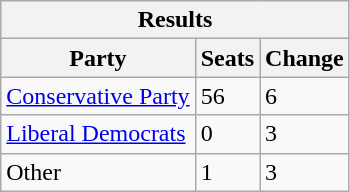<table class="wikitable">
<tr>
<th colspan="3">Results</th>
</tr>
<tr>
<th>Party</th>
<th>Seats</th>
<th>Change</th>
</tr>
<tr>
<td><a href='#'>Conservative Party</a></td>
<td>56</td>
<td>6</td>
</tr>
<tr>
<td><a href='#'>Liberal Democrats</a></td>
<td>0</td>
<td>3</td>
</tr>
<tr>
<td>Other</td>
<td>1</td>
<td>3</td>
</tr>
</table>
